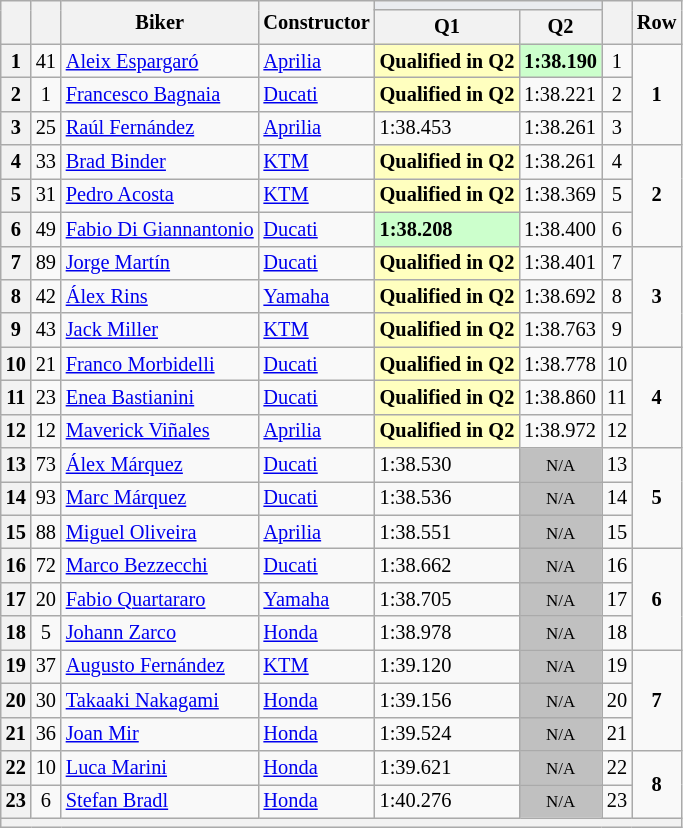<table class="wikitable sortable" style="font-size: 85%;">
<tr>
<th rowspan="2"></th>
<th rowspan="2"></th>
<th rowspan="2">Biker</th>
<th rowspan="2">Constructor</th>
<th colspan="2" style="background:#eaecf0; text-align:center;"></th>
<th rowspan="2"></th>
<th rowspan="2">Row</th>
</tr>
<tr>
<th scope="col">Q1</th>
<th scope="col">Q2</th>
</tr>
<tr>
<th scope="row">1</th>
<td align="center">41</td>
<td> <a href='#'>Aleix Espargaró</a></td>
<td><a href='#'>Aprilia</a></td>
<td style="background:#ffffbf;"><strong>Qualified in Q2</strong></td>
<td style="background:#ccffcc;"><strong>1:38.190</strong></td>
<td align="center">1</td>
<td rowspan="3" align="center"><strong>1</strong></td>
</tr>
<tr>
<th scope="row">2</th>
<td align="center">1</td>
<td> <a href='#'>Francesco Bagnaia</a></td>
<td><a href='#'>Ducati</a></td>
<td style="background:#ffffbf;"><strong>Qualified in Q2</strong></td>
<td>1:38.221</td>
<td align="center">2</td>
</tr>
<tr>
<th scope="row">3</th>
<td align="center">25</td>
<td> <a href='#'>Raúl Fernández</a></td>
<td><a href='#'>Aprilia</a></td>
<td>1:38.453</td>
<td>1:38.261</td>
<td align="center">3</td>
</tr>
<tr>
<th scope="row">4</th>
<td align="center">33</td>
<td> <a href='#'>Brad Binder</a></td>
<td><a href='#'>KTM</a></td>
<td style="background:#ffffbf;"><strong>Qualified in Q2</strong></td>
<td>1:38.261</td>
<td align="center">4</td>
<td rowspan="3" align="center"><strong>2</strong></td>
</tr>
<tr>
<th scope="row">5</th>
<td align="center">31</td>
<td> <a href='#'>Pedro Acosta</a></td>
<td><a href='#'>KTM</a></td>
<td style="background:#ffffbf;"><strong>Qualified in Q2</strong></td>
<td>1:38.369</td>
<td align="center">5</td>
</tr>
<tr>
<th scope="row">6</th>
<td align="center">49</td>
<td> <a href='#'>Fabio Di Giannantonio</a></td>
<td><a href='#'>Ducati</a></td>
<td style="background:#ccffcc;"><strong>1:38.208</strong></td>
<td>1:38.400</td>
<td align="center">6</td>
</tr>
<tr>
<th scope="row">7</th>
<td align="center">89</td>
<td> <a href='#'>Jorge Martín</a></td>
<td><a href='#'>Ducati</a></td>
<td style="background:#ffffbf;"><strong>Qualified in Q2</strong></td>
<td>1:38.401</td>
<td align="center">7</td>
<td rowspan="3" align="center"><strong>3</strong></td>
</tr>
<tr>
<th scope="row">8</th>
<td align="center">42</td>
<td> <a href='#'>Álex Rins</a></td>
<td><a href='#'>Yamaha</a></td>
<td style="background:#ffffbf;"><strong>Qualified in Q2</strong></td>
<td>1:38.692</td>
<td align="center">8</td>
</tr>
<tr>
<th scope="row">9</th>
<td align="center">43</td>
<td> <a href='#'>Jack Miller</a></td>
<td><a href='#'>KTM</a></td>
<td style="background:#ffffbf;"><strong>Qualified in Q2</strong></td>
<td>1:38.763</td>
<td align="center">9</td>
</tr>
<tr>
<th scope="row">10</th>
<td align="center">21</td>
<td> <a href='#'>Franco Morbidelli</a></td>
<td><a href='#'>Ducati</a></td>
<td style="background:#ffffbf;"><strong>Qualified in Q2</strong></td>
<td>1:38.778</td>
<td align="center">10</td>
<td rowspan="3" align="center"><strong>4</strong></td>
</tr>
<tr>
<th scope="row">11</th>
<td align="center">23</td>
<td> <a href='#'>Enea Bastianini</a></td>
<td><a href='#'>Ducati</a></td>
<td style="background:#ffffbf;"><strong>Qualified in Q2</strong></td>
<td>1:38.860</td>
<td align="center">11</td>
</tr>
<tr>
<th scope="row">12</th>
<td align="center">12</td>
<td> <a href='#'>Maverick Viñales</a></td>
<td><a href='#'>Aprilia</a></td>
<td style="background:#ffffbf;"><strong>Qualified in Q2</strong></td>
<td>1:38.972</td>
<td align="center">12</td>
</tr>
<tr>
<th scope="row">13</th>
<td align="center">73</td>
<td> <a href='#'>Álex Márquez</a></td>
<td><a href='#'>Ducati</a></td>
<td>1:38.530</td>
<td style="background: silver" align="center" data-sort-value="19"><small>N/A</small></td>
<td align="center">13</td>
<td rowspan="3" align="center"><strong>5</strong></td>
</tr>
<tr>
<th scope="row">14</th>
<td align="center">93</td>
<td> <a href='#'>Marc Márquez</a></td>
<td><a href='#'>Ducati</a></td>
<td>1:38.536</td>
<td style="background: silver" align="center" data-sort-value="19"><small>N/A</small></td>
<td align="center">14</td>
</tr>
<tr>
<th scope="row">15</th>
<td align="center">88</td>
<td> <a href='#'>Miguel Oliveira</a></td>
<td><a href='#'>Aprilia</a></td>
<td>1:38.551</td>
<td style="background: silver" align="center" data-sort-value="19"><small>N/A</small></td>
<td align="center">15</td>
</tr>
<tr>
<th scope="row">16</th>
<td align="center">72</td>
<td> <a href='#'>Marco Bezzecchi</a></td>
<td><a href='#'>Ducati</a></td>
<td>1:38.662</td>
<td style="background: silver" align="center" data-sort-value="19"><small>N/A</small></td>
<td align="center">16</td>
<td rowspan="3" align="center"><strong>6</strong></td>
</tr>
<tr>
<th scope="row">17</th>
<td align="center">20</td>
<td> <a href='#'>Fabio Quartararo</a></td>
<td><a href='#'>Yamaha</a></td>
<td>1:38.705</td>
<td style="background: silver" align="center" data-sort-value="19"><small>N/A</small></td>
<td align="center">17</td>
</tr>
<tr>
<th scope="row">18</th>
<td align="center">5</td>
<td> <a href='#'>Johann Zarco</a></td>
<td><a href='#'>Honda</a></td>
<td>1:38.978</td>
<td style="background: silver" align="center" data-sort-value="19"><small>N/A</small></td>
<td align="center">18</td>
</tr>
<tr>
<th scope="row">19</th>
<td align="center">37</td>
<td> <a href='#'>Augusto Fernández</a></td>
<td><a href='#'>KTM</a></td>
<td>1:39.120</td>
<td style="background: silver" align="center" data-sort-value="19"><small>N/A</small></td>
<td align="center">19</td>
<td rowspan="3" align="center"><strong>7</strong></td>
</tr>
<tr>
<th scope="row">20</th>
<td align="center">30</td>
<td> <a href='#'>Takaaki Nakagami</a></td>
<td><a href='#'>Honda</a></td>
<td>1:39.156</td>
<td style="background: silver" align="center" data-sort-value="21"><small>N/A</small></td>
<td align="center">20</td>
</tr>
<tr>
<th scope="row">21</th>
<td align="center">36</td>
<td> <a href='#'>Joan Mir</a></td>
<td><a href='#'>Honda</a></td>
<td>1:39.524</td>
<td style="background: silver" align="center" data-sort-value="22"><small>N/A</small></td>
<td align="center">21</td>
</tr>
<tr>
<th scope="row">22</th>
<td align="center">10</td>
<td> <a href='#'>Luca Marini</a></td>
<td><a href='#'>Honda</a></td>
<td>1:39.621</td>
<td style="background: silver" align="center" data-sort-value="23"><small>N/A</small></td>
<td align="center">22</td>
<td rowspan="2" align="center"><strong>8</strong></td>
</tr>
<tr>
<th scope="row">23</th>
<td align="center">6</td>
<td> <a href='#'>Stefan Bradl</a></td>
<td><a href='#'>Honda</a></td>
<td>1:40.276</td>
<td style="background: silver" align="center" data-sort-value="23"><small>N/A</small></td>
<td align="center">23</td>
</tr>
<tr>
<th colspan="8"></th>
</tr>
</table>
